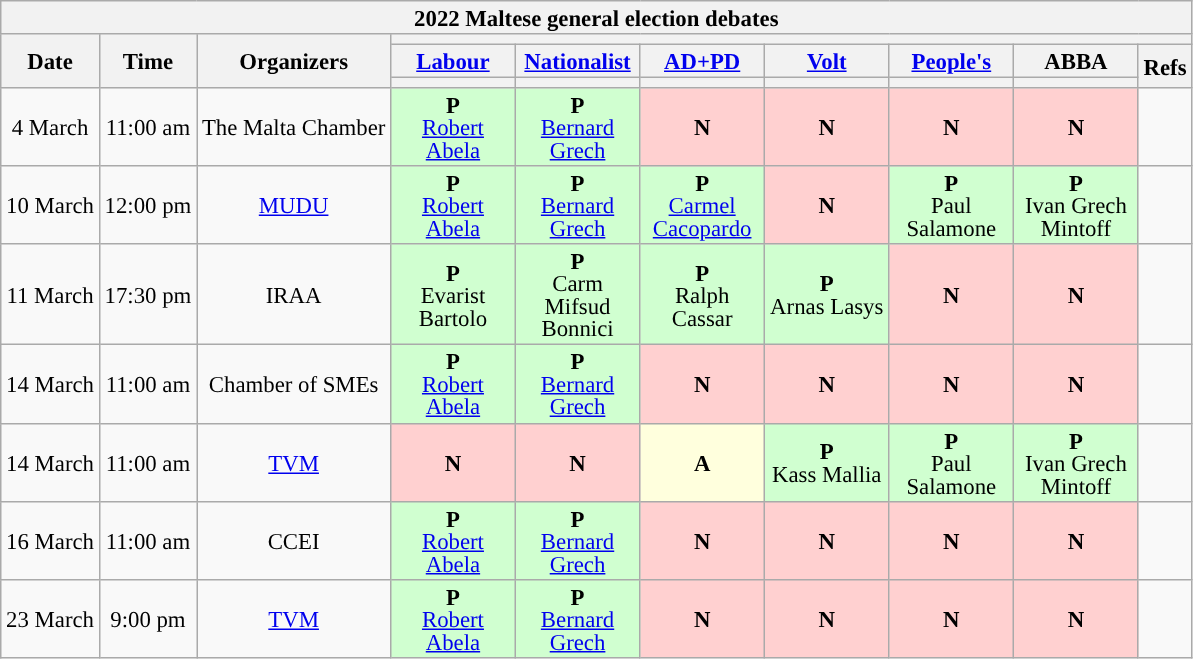<table class="wikitable" style="font-size:95%; line-height:15px; text-align:center;">
<tr>
<th colspan="10">2022 Maltese general election debates</th>
</tr>
<tr>
<th rowspan="3">Date</th>
<th rowspan="3">Time</th>
<th rowspan="3">Organizers</th>
<th colspan="7">      </th>
</tr>
<tr>
<th scope="col" style="width:5em;"><a href='#'>Labour</a></th>
<th scope="col" style="width:5em;"><a href='#'>Nationalist</a></th>
<th scope="col" style="width:5em;"><a href='#'>AD+PD</a></th>
<th scope="col" style="width:5em;"><a href='#'>Volt</a></th>
<th scope="col" style="width:5em;"><a href='#'>People's</a></th>
<th scope="col" style="width:5em;">ABBA</th>
<th rowspan="2">Refs</th>
</tr>
<tr>
<th style="background:"></th>
<th style="background:"></th>
<th style="background:"></th>
<th style="background:"></th>
<th style="background:"></th>
<th style="background:"></th>
</tr>
<tr>
<td>4 March</td>
<td>11:00 am</td>
<td>The Malta Chamber</td>
<td style="background:#D0FFD0;"><strong>P</strong><br><a href='#'>Robert Abela</a></td>
<td style="background:#D0FFD0;"><strong>P</strong><br><a href='#'>Bernard Grech</a></td>
<td style="background:#FFD0D0;"><strong>N</strong></td>
<td style="background:#FFD0D0;"><strong>N</strong></td>
<td style="background:#FFD0D0;"><strong>N</strong></td>
<td style="background:#FFD0D0;"><strong>N</strong></td>
<td></td>
</tr>
<tr>
<td>10 March</td>
<td>12:00 pm</td>
<td><a href='#'>MUDU</a></td>
<td style="background:#D0FFD0;"><strong>P</strong><br><a href='#'>Robert Abela</a></td>
<td style="background:#D0FFD0;"><strong>P</strong><br><a href='#'>Bernard Grech</a></td>
<td style="background:#D0FFD0;"><strong>P</strong><br><a href='#'>Carmel Cacopardo</a></td>
<td style="background:#FFD0D0;"><strong>N</strong></td>
<td style="background:#D0FFD0;"><strong>P</strong><br>Paul Salamone</td>
<td style="background:#D0FFD0;"><strong>P</strong><br>Ivan Grech Mintoff</td>
<td></td>
</tr>
<tr>
<td>11 March</td>
<td>17:30 pm</td>
<td>IRAA</td>
<td style="background:#D0FFD0;"><strong>P</strong><br>Evarist Bartolo</td>
<td style="background:#D0FFD0;"><strong>P</strong><br>Carm Mifsud Bonnici</td>
<td style="background:#D0FFD0;"><strong>P</strong><br>Ralph Cassar</td>
<td style="background:#D0FFD0;"><strong>P</strong><br>Arnas Lasys</td>
<td style="background:#FFD0D0;"><strong>N</strong></td>
<td style="background:#FFD0D0;"><strong>N</strong></td>
<td></td>
</tr>
<tr>
<td>14 March</td>
<td>11:00 am</td>
<td>Chamber of SMEs</td>
<td style="background:#D0FFD0;"><strong>P</strong><br><a href='#'>Robert Abela</a></td>
<td style="background:#D0FFD0;"><strong>P</strong><br><a href='#'>Bernard Grech</a></td>
<td style="background:#FFD0D0;"><strong>N</strong></td>
<td style="background:#FFD0D0;"><strong>N</strong></td>
<td style="background:#FFD0D0;"><strong>N</strong></td>
<td style="background:#FFD0D0;"><strong>N</strong></td>
<td></td>
</tr>
<tr>
<td>14 March</td>
<td>11:00 am</td>
<td><a href='#'>TVM</a></td>
<td style="background:#FFD0D0;"><strong>N</strong></td>
<td style="background:#FFD0D0;"><strong>N</strong></td>
<td style="background:#FFFFDD;"><strong>A</strong></td>
<td style="background:#D0FFD0;"><strong>P</strong><br>Kass Mallia</td>
<td style="background:#D0FFD0;"><strong>P</strong><br>Paul Salamone</td>
<td style="background:#D0FFD0;"><strong>P</strong><br>Ivan Grech Mintoff</td>
<td></td>
</tr>
<tr>
<td>16 March</td>
<td>11:00 am</td>
<td>CCEI</td>
<td style="background:#D0FFD0;"><strong>P</strong><br><a href='#'>Robert Abela</a></td>
<td style="background:#D0FFD0;"><strong>P</strong><br><a href='#'>Bernard Grech</a></td>
<td style="background:#FFD0D0;"><strong>N</strong></td>
<td style="background:#FFD0D0;"><strong>N</strong></td>
<td style="background:#FFD0D0;"><strong>N</strong></td>
<td style="background:#FFD0D0;"><strong>N</strong></td>
<td></td>
</tr>
<tr>
<td>23 March</td>
<td>9:00 pm</td>
<td><a href='#'>TVM</a></td>
<td style="background:#D0FFD0;"><strong>P</strong><br><a href='#'>Robert Abela</a></td>
<td style="background:#D0FFD0;"><strong>P</strong><br><a href='#'>Bernard Grech</a></td>
<td style="background:#FFD0D0;"><strong>N</strong></td>
<td style="background:#FFD0D0;"><strong>N</strong></td>
<td style="background:#FFD0D0;"><strong>N</strong></td>
<td style="background:#FFD0D0;"><strong>N</strong></td>
<td></td>
</tr>
</table>
